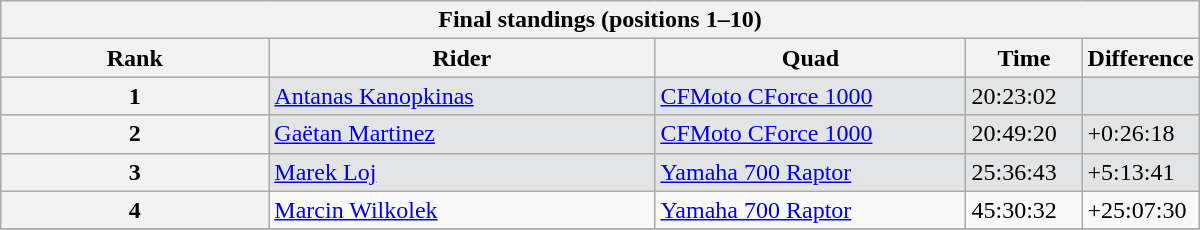<table class="wikitable" style="width:50em;margin-bottom:0;">
<tr>
<th colspan=5>Final standings (positions 1–10)</th>
</tr>
<tr>
<th>Rank</th>
<th style="width:250px;">Rider</th>
<th style="width:200px;">Quad</th>
<th style="width:70px;">Time</th>
<th style="width:70px;">Difference</th>
</tr>
<tr style="background:#e3e4e5;">
<th>1</th>
<td> <a href='#'>Antanas Kanopkinas</a></td>
<td><a href='#'>CFMoto CForce 1000</a></td>
<td>20:23:02</td>
<td></td>
</tr>
<tr style="background:#e3e4e5;">
<th>2</th>
<td> <a href='#'>Gaëtan Martinez</a></td>
<td><a href='#'>CFMoto CForce 1000</a></td>
<td>20:49:20</td>
<td>+0:26:18</td>
</tr>
<tr style="background:#e3e4e5;">
<th>3</th>
<td> <a href='#'>Marek Loj</a></td>
<td><a href='#'>Yamaha 700 Raptor</a></td>
<td>25:36:43</td>
<td>+5:13:41</td>
</tr>
<tr>
<th>4</th>
<td> <a href='#'>Marcin Wilkolek</a></td>
<td><a href='#'>Yamaha 700 Raptor</a></td>
<td>45:30:32</td>
<td>+25:07:30</td>
</tr>
<tr>
</tr>
</table>
